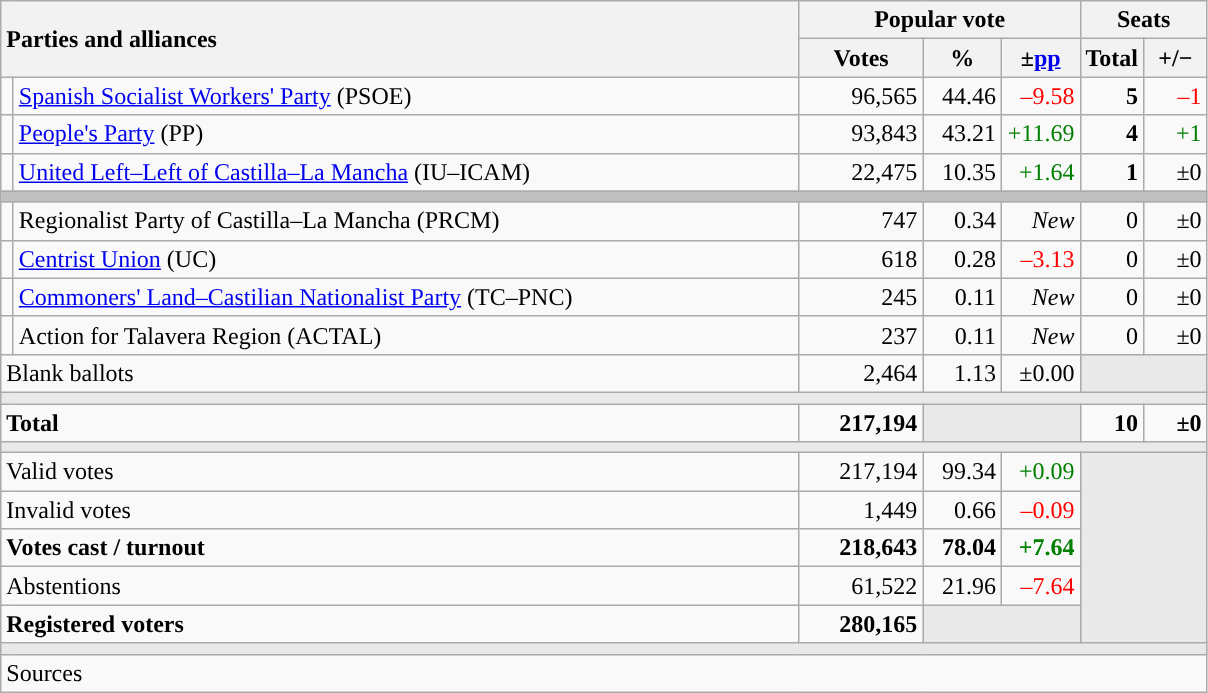<table class="wikitable" style="text-align:right;">
<tr>
<th style="text-align:left;" rowspan="2" colspan="2" width="525">Parties and alliances</th>
<th colspan="3">Popular vote</th>
<th colspan="2">Seats</th>
</tr>
<tr>
<th width="75">Votes</th>
<th width="45">%</th>
<th width="45">±<a href='#'>pp</a></th>
<th width="35">Total</th>
<th width="35">+/−</th>
</tr>
<tr>
<td width="1" style="color:inherit;background:"></td>
<td align="left"><a href='#'>Spanish Socialist Workers' Party</a> (PSOE)</td>
<td>96,565</td>
<td>44.46</td>
<td style="color:red;">–9.58</td>
<td><strong>5</strong></td>
<td style="color:red;">–1</td>
</tr>
<tr>
<td style="color:inherit;background:"></td>
<td align="left"><a href='#'>People's Party</a> (PP)</td>
<td>93,843</td>
<td>43.21</td>
<td style="color:green;">+11.69</td>
<td><strong>4</strong></td>
<td style="color:green;">+1</td>
</tr>
<tr>
<td style="color:inherit;background:"></td>
<td align="left"><a href='#'>United Left–Left of Castilla–La Mancha</a> (IU–ICAM)</td>
<td>22,475</td>
<td>10.35</td>
<td style="color:green;">+1.64</td>
<td><strong>1</strong></td>
<td>±0</td>
</tr>
<tr>
<td colspan="7" bgcolor="#C0C0C0"></td>
</tr>
<tr>
<td style="color:inherit;background:"></td>
<td align="left">Regionalist Party of Castilla–La Mancha (PRCM)</td>
<td>747</td>
<td>0.34</td>
<td><em>New</em></td>
<td>0</td>
<td>±0</td>
</tr>
<tr>
<td style="color:inherit;background:"></td>
<td align="left"><a href='#'>Centrist Union</a> (UC)</td>
<td>618</td>
<td>0.28</td>
<td style="color:red;">–3.13</td>
<td>0</td>
<td>±0</td>
</tr>
<tr>
<td style="color:inherit;background:"></td>
<td align="left"><a href='#'>Commoners' Land–Castilian Nationalist Party</a> (TC–PNC)</td>
<td>245</td>
<td>0.11</td>
<td><em>New</em></td>
<td>0</td>
<td>±0</td>
</tr>
<tr>
<td style="color:inherit;background:"></td>
<td align="left">Action for Talavera Region (ACTAL)</td>
<td>237</td>
<td>0.11</td>
<td><em>New</em></td>
<td>0</td>
<td>±0</td>
</tr>
<tr>
<td align="left" colspan="2">Blank ballots</td>
<td>2,464</td>
<td>1.13</td>
<td>±0.00</td>
<td bgcolor="#E9E9E9" colspan="2"></td>
</tr>
<tr>
<td colspan="7" bgcolor="#E9E9E9"></td>
</tr>
<tr style="font-weight:bold;">
<td align="left" colspan="2">Total</td>
<td>217,194</td>
<td bgcolor="#E9E9E9" colspan="2"></td>
<td>10</td>
<td>±0</td>
</tr>
<tr>
<td colspan="7" bgcolor="#E9E9E9"></td>
</tr>
<tr>
<td align="left" colspan="2">Valid votes</td>
<td>217,194</td>
<td>99.34</td>
<td style="color:green;">+0.09</td>
<td bgcolor="#E9E9E9" colspan="2" rowspan="5"></td>
</tr>
<tr>
<td align="left" colspan="2">Invalid votes</td>
<td>1,449</td>
<td>0.66</td>
<td style="color:red;">–0.09</td>
</tr>
<tr style="font-weight:bold;">
<td align="left" colspan="2">Votes cast / turnout</td>
<td>218,643</td>
<td>78.04</td>
<td style="color:green;">+7.64</td>
</tr>
<tr>
<td align="left" colspan="2">Abstentions</td>
<td>61,522</td>
<td>21.96</td>
<td style="color:red;">–7.64</td>
</tr>
<tr style="font-weight:bold;">
<td align="left" colspan="2">Registered voters</td>
<td>280,165</td>
<td bgcolor="#E9E9E9" colspan="2"></td>
</tr>
<tr>
<td colspan="7" bgcolor="#E9E9E9"></td>
</tr>
<tr>
<td align="left" colspan="7">Sources</td>
</tr>
</table>
